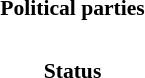<table class="toccolours" style="font-size:90%" width="250">
<tr>
<th>Political parties</th>
</tr>
<tr>
<td><br>


</td>
</tr>
<tr>
<th>Status</th>
</tr>
<tr>
<td></td>
</tr>
</table>
